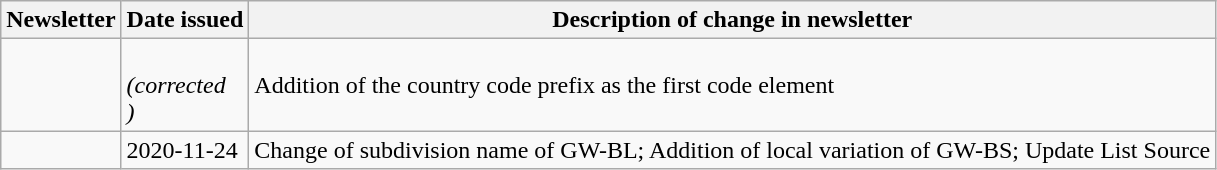<table class="wikitable">
<tr>
<th>Newsletter</th>
<th>Date issued</th>
<th>Description of change in newsletter</th>
</tr>
<tr>
<td id="II-1"></td>
<td><br> <em>(corrected<br> )</em></td>
<td>Addition of the country code prefix as the first code element</td>
</tr>
<tr>
<td></td>
<td>2020-11-24</td>
<td>Change of subdivision name of GW-BL; Addition of local variation of GW-BS; Update List Source</td>
</tr>
</table>
